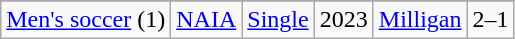<table class="wikitable">
<tr>
</tr>
<tr align="center">
<td rowspan="1"><a href='#'>Men's soccer</a> (1)</td>
<td rowspan="1"><a href='#'>NAIA</a></td>
<td rowspan="1"><a href='#'>Single</a></td>
<td>2023</td>
<td><a href='#'>Milligan</a></td>
<td>2–1</td>
</tr>
</table>
